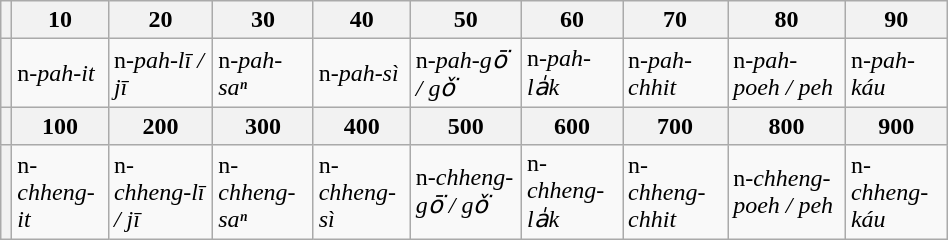<table class="wikitable" style="width:50%;" border="1">
<tr>
<th></th>
<th>10</th>
<th>20</th>
<th>30</th>
<th>40</th>
<th>50</th>
<th>60</th>
<th>70</th>
<th>80</th>
<th>90</th>
</tr>
<tr>
<th rowspan=1></th>
<td>n-<em>pah-it</em></td>
<td>n-<em>pah-lī / jī</em></td>
<td>n-<em>pah-saⁿ</em></td>
<td>n-<em>pah-sì</em></td>
<td>n-<em>pah-gō͘ / gǒ͘</em></td>
<td>n-<em>pah-la̍k</em></td>
<td>n-<em>pah-chhit</em></td>
<td>n-<em>pah-poeh / peh</em></td>
<td>n-<em>pah-káu</em></td>
</tr>
<tr>
<th></th>
<th>100</th>
<th>200</th>
<th>300</th>
<th>400</th>
<th>500</th>
<th>600</th>
<th>700</th>
<th>800</th>
<th>900</th>
</tr>
<tr>
<th rowspan=1></th>
<td>n-<em>chheng-it</em></td>
<td>n-<em>chheng-lī / jī</em></td>
<td>n-<em>chheng-saⁿ</em></td>
<td>n-<em>chheng-sì</em></td>
<td>n-<em>chheng-gō͘ / gǒ͘</em></td>
<td>n-<em>chheng-la̍k</em></td>
<td>n-<em>chheng-chhit</em></td>
<td>n-<em>chheng-poeh / peh</em></td>
<td>n-<em>chheng-káu</em></td>
</tr>
</table>
